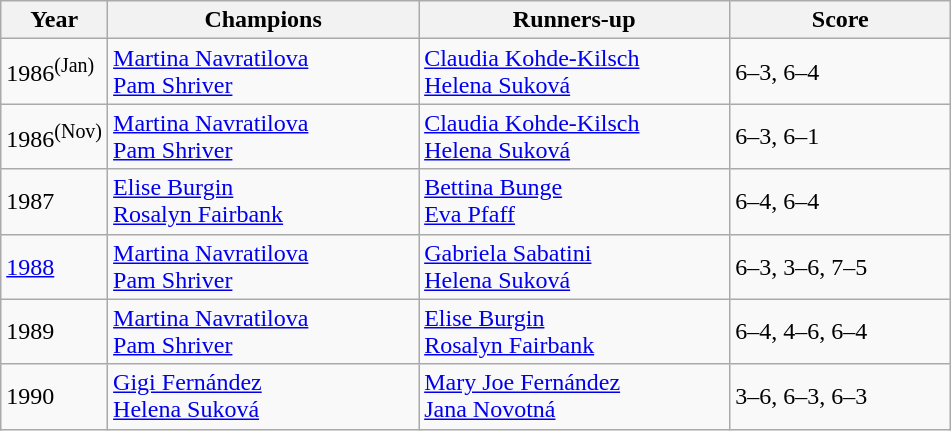<table class="wikitable">
<tr>
<th style="width:40px">Year</th>
<th style="width:200px">Champions</th>
<th style="width:200px">Runners-up</th>
<th style="width:140px" class="unsortable">Score</th>
</tr>
<tr>
<td>1986<sup>(Jan)</sup></td>
<td> <a href='#'>Martina Navratilova</a> <br>  <a href='#'>Pam Shriver</a></td>
<td> <a href='#'>Claudia Kohde-Kilsch</a> <br>  <a href='#'>Helena Suková</a></td>
<td>6–3, 6–4</td>
</tr>
<tr>
<td>1986<sup>(Nov)</sup></td>
<td> <a href='#'>Martina Navratilova</a> <br>  <a href='#'>Pam Shriver</a></td>
<td> <a href='#'>Claudia Kohde-Kilsch</a> <br>  <a href='#'>Helena Suková</a></td>
<td>6–3, 6–1</td>
</tr>
<tr>
<td>1987</td>
<td> <a href='#'>Elise Burgin</a> <br>  <a href='#'>Rosalyn Fairbank</a></td>
<td> <a href='#'>Bettina Bunge</a> <br>  <a href='#'>Eva Pfaff</a></td>
<td>6–4, 6–4</td>
</tr>
<tr>
<td><a href='#'>1988</a></td>
<td> <a href='#'>Martina Navratilova</a> <br>  <a href='#'>Pam Shriver</a></td>
<td> <a href='#'>Gabriela Sabatini</a> <br>  <a href='#'>Helena Suková</a></td>
<td>6–3, 3–6, 7–5</td>
</tr>
<tr>
<td>1989</td>
<td> <a href='#'>Martina Navratilova</a> <br>  <a href='#'>Pam Shriver</a></td>
<td> <a href='#'>Elise Burgin</a> <br>  <a href='#'>Rosalyn Fairbank</a></td>
<td>6–4, 4–6, 6–4</td>
</tr>
<tr>
<td>1990</td>
<td> <a href='#'>Gigi Fernández</a> <br>  <a href='#'>Helena Suková</a></td>
<td> <a href='#'>Mary Joe Fernández</a> <br>  <a href='#'>Jana Novotná</a></td>
<td>3–6, 6–3, 6–3</td>
</tr>
</table>
